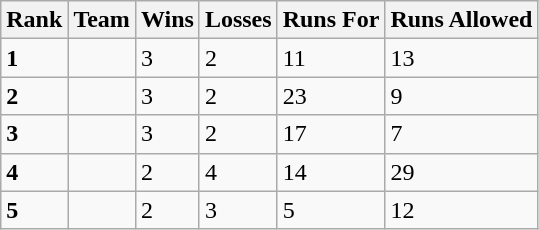<table class="wikitable">
<tr>
<th>Rank</th>
<th>Team</th>
<th>Wins</th>
<th>Losses</th>
<th>Runs For</th>
<th>Runs Allowed</th>
</tr>
<tr>
<td><strong>1</strong></td>
<td></td>
<td>3</td>
<td>2</td>
<td>11</td>
<td>13</td>
</tr>
<tr>
<td><strong>2</strong></td>
<td></td>
<td>3</td>
<td>2</td>
<td>23</td>
<td>9</td>
</tr>
<tr>
<td><strong>3</strong></td>
<td></td>
<td>3</td>
<td>2</td>
<td>17</td>
<td>7</td>
</tr>
<tr>
<td><strong>4</strong></td>
<td></td>
<td>2</td>
<td>4</td>
<td>14</td>
<td>29</td>
</tr>
<tr>
<td><strong>5</strong></td>
<td></td>
<td>2</td>
<td>3</td>
<td>5</td>
<td>12</td>
</tr>
</table>
